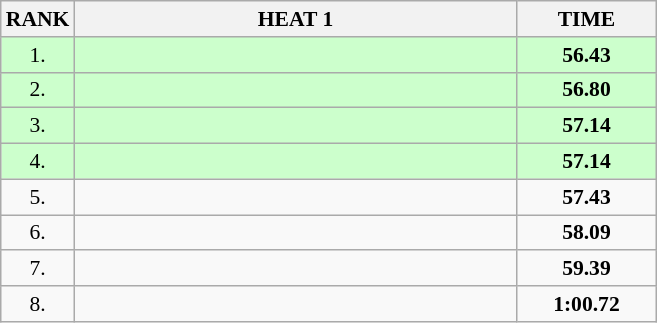<table class="wikitable" style="border-collapse: collapse; font-size: 90%;">
<tr>
<th>RANK</th>
<th style="width: 20em">HEAT 1</th>
<th style="width: 6em">TIME</th>
</tr>
<tr style="background:#ccffcc;">
<td align="center">1.</td>
<td></td>
<td align="center"><strong>56.43</strong></td>
</tr>
<tr style="background:#ccffcc;">
<td align="center">2.</td>
<td></td>
<td align="center"><strong>56.80</strong></td>
</tr>
<tr style="background:#ccffcc;">
<td align="center">3.</td>
<td></td>
<td align="center"><strong>57.14</strong></td>
</tr>
<tr style="background:#ccffcc;">
<td align="center">4.</td>
<td></td>
<td align="center"><strong>57.14</strong></td>
</tr>
<tr>
<td align="center">5.</td>
<td></td>
<td align="center"><strong>57.43</strong></td>
</tr>
<tr>
<td align="center">6.</td>
<td></td>
<td align="center"><strong>58.09</strong></td>
</tr>
<tr>
<td align="center">7.</td>
<td></td>
<td align="center"><strong>59.39</strong></td>
</tr>
<tr>
<td align="center">8.</td>
<td></td>
<td align="center"><strong>1:00.72</strong></td>
</tr>
</table>
